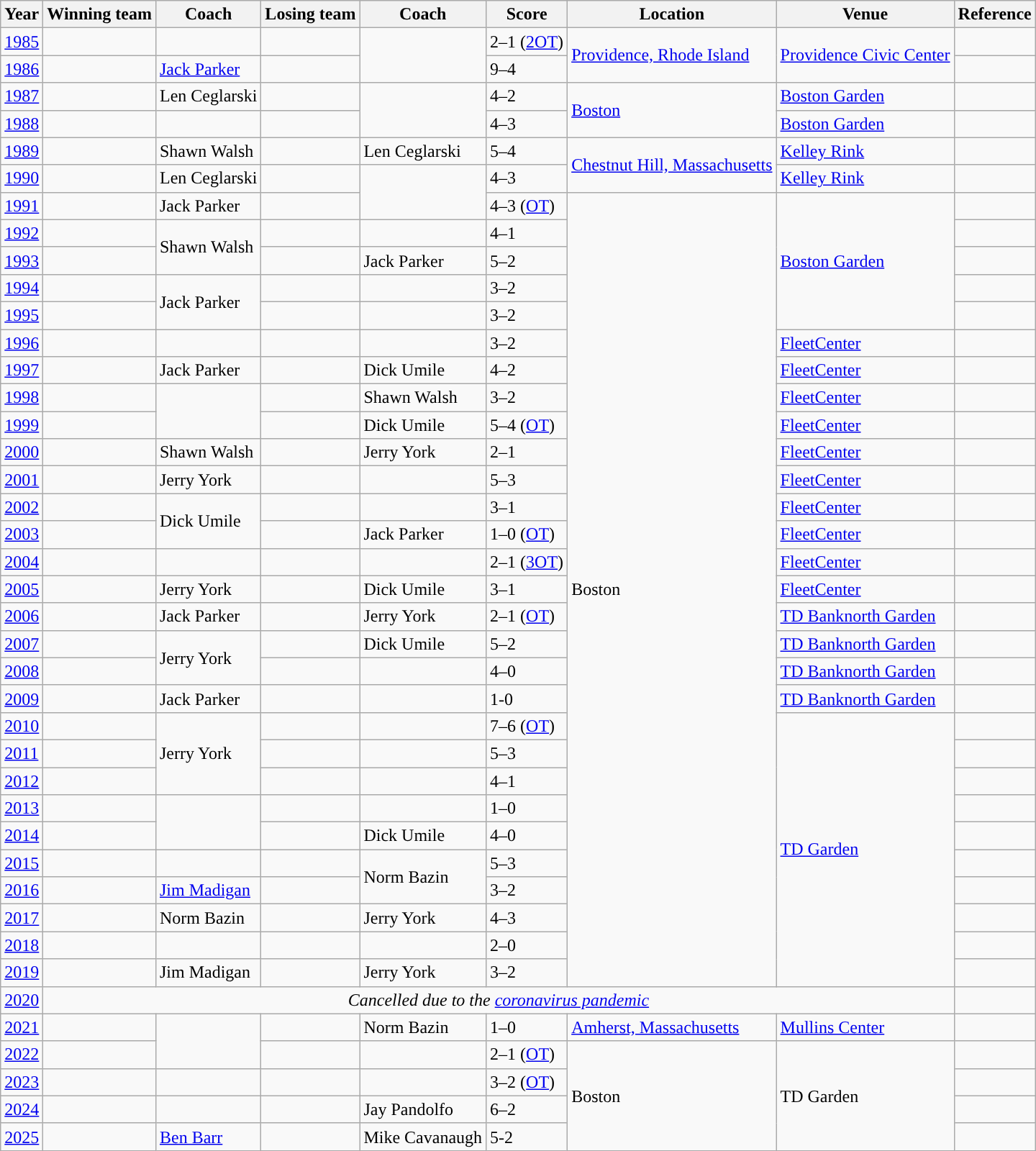<table class="wikitable sortable">
<tr>
<th>Year</th>
<th>Winning team</th>
<th>Coach</th>
<th>Losing team</th>
<th>Coach</th>
<th>Score</th>
<th>Location</th>
<th>Venue</th>
<th class=unsortable>Reference</th>
</tr>
<tr>
<td><a href='#'>1985</a></td>
<td><a href='#'></a></td>
<td></td>
<td><a href='#'></a></td>
<td rowspan="2"></td>
<td>2–1 (<a href='#'>2OT</a>)</td>
<td rowspan="2"><a href='#'>Providence, Rhode Island</a></td>
<td rowspan="2"><a href='#'>Providence Civic Center</a></td>
<td></td>
</tr>
<tr>
<td><a href='#'>1986</a></td>
<td><a href='#'></a></td>
<td><a href='#'>Jack Parker</a></td>
<td><a href='#'></a></td>
<td>9–4</td>
<td></td>
</tr>
<tr>
<td><a href='#'>1987</a></td>
<td><a href='#'></a></td>
<td>Len Ceglarski</td>
<td><a href='#'></a></td>
<td rowspan="2"></td>
<td>4–2</td>
<td rowspan="2"><a href='#'>Boston</a></td>
<td><a href='#'>Boston Garden</a></td>
<td></td>
</tr>
<tr>
<td><a href='#'>1988</a></td>
<td><a href='#'></a></td>
<td></td>
<td><a href='#'></a></td>
<td>4–3</td>
<td><a href='#'>Boston Garden</a></td>
<td></td>
</tr>
<tr>
<td><a href='#'>1989</a></td>
<td><a href='#'></a></td>
<td>Shawn Walsh</td>
<td><a href='#'></a></td>
<td>Len Ceglarski</td>
<td>5–4</td>
<td rowspan="2"><a href='#'>Chestnut Hill, Massachusetts</a></td>
<td><a href='#'>Kelley Rink</a></td>
<td></td>
</tr>
<tr>
<td><a href='#'>1990</a></td>
<td><a href='#'></a></td>
<td>Len Ceglarski</td>
<td><a href='#'></a></td>
<td rowspan="2"></td>
<td>4–3</td>
<td><a href='#'>Kelley Rink</a></td>
<td></td>
</tr>
<tr>
<td><a href='#'>1991</a></td>
<td><a href='#'></a></td>
<td>Jack Parker</td>
<td><a href='#'></a></td>
<td>4–3 (<a href='#'>OT</a>)</td>
<td rowspan="29">Boston</td>
<td rowspan="5"><a href='#'>Boston Garden</a></td>
<td></td>
</tr>
<tr>
<td><a href='#'>1992</a></td>
<td><a href='#'></a></td>
<td rowspan="2">Shawn Walsh</td>
<td><a href='#'></a></td>
<td></td>
<td>4–1</td>
<td></td>
</tr>
<tr>
<td><a href='#'>1993</a></td>
<td><a href='#'></a></td>
<td><a href='#'></a></td>
<td>Jack Parker</td>
<td>5–2</td>
<td></td>
</tr>
<tr>
<td><a href='#'>1994</a></td>
<td><a href='#'></a></td>
<td rowspan="2">Jack Parker</td>
<td><a href='#'></a></td>
<td></td>
<td>3–2</td>
<td></td>
</tr>
<tr>
<td><a href='#'>1995</a></td>
<td><a href='#'></a></td>
<td><a href='#'></a></td>
<td></td>
<td>3–2</td>
<td></td>
</tr>
<tr>
<td><a href='#'>1996</a></td>
<td><a href='#'></a></td>
<td></td>
<td><a href='#'></a></td>
<td></td>
<td>3–2</td>
<td><a href='#'>FleetCenter</a></td>
<td></td>
</tr>
<tr>
<td><a href='#'>1997</a></td>
<td><a href='#'></a></td>
<td>Jack Parker</td>
<td><a href='#'></a></td>
<td>Dick Umile</td>
<td>4–2</td>
<td><a href='#'>FleetCenter</a></td>
<td></td>
</tr>
<tr>
<td><a href='#'>1998</a></td>
<td><a href='#'></a></td>
<td rowspan="2"></td>
<td><a href='#'></a></td>
<td>Shawn Walsh</td>
<td>3–2</td>
<td><a href='#'>FleetCenter</a></td>
<td></td>
</tr>
<tr>
<td><a href='#'>1999</a></td>
<td><a href='#'></a></td>
<td><a href='#'></a></td>
<td>Dick Umile</td>
<td>5–4 (<a href='#'>OT</a>)</td>
<td><a href='#'>FleetCenter</a></td>
<td></td>
</tr>
<tr>
<td><a href='#'>2000</a></td>
<td><a href='#'></a></td>
<td>Shawn Walsh</td>
<td><a href='#'></a></td>
<td>Jerry York</td>
<td>2–1</td>
<td><a href='#'>FleetCenter</a></td>
<td></td>
</tr>
<tr>
<td><a href='#'>2001</a></td>
<td><a href='#'></a></td>
<td>Jerry York</td>
<td><a href='#'></a></td>
<td></td>
<td>5–3</td>
<td><a href='#'>FleetCenter</a></td>
<td></td>
</tr>
<tr>
<td><a href='#'>2002</a></td>
<td><a href='#'></a></td>
<td rowspan="2">Dick Umile</td>
<td><a href='#'></a></td>
<td></td>
<td>3–1</td>
<td><a href='#'>FleetCenter</a></td>
<td></td>
</tr>
<tr>
<td><a href='#'>2003</a></td>
<td><a href='#'></a></td>
<td><a href='#'></a></td>
<td>Jack Parker</td>
<td>1–0 (<a href='#'>OT</a>)</td>
<td><a href='#'>FleetCenter</a></td>
<td></td>
</tr>
<tr>
<td><a href='#'>2004</a></td>
<td><a href='#'></a></td>
<td></td>
<td><a href='#'></a></td>
<td></td>
<td>2–1 (<a href='#'>3OT</a>)</td>
<td><a href='#'>FleetCenter</a></td>
<td></td>
</tr>
<tr>
<td><a href='#'>2005</a></td>
<td><a href='#'></a></td>
<td>Jerry York</td>
<td><a href='#'></a></td>
<td>Dick Umile</td>
<td>3–1</td>
<td><a href='#'>FleetCenter</a></td>
<td></td>
</tr>
<tr>
<td><a href='#'>2006</a></td>
<td><a href='#'></a></td>
<td>Jack Parker</td>
<td><a href='#'></a></td>
<td>Jerry York</td>
<td>2–1 (<a href='#'>OT</a>)</td>
<td><a href='#'>TD Banknorth Garden</a></td>
<td></td>
</tr>
<tr>
<td><a href='#'>2007</a></td>
<td><a href='#'></a></td>
<td rowspan="2">Jerry York</td>
<td><a href='#'></a></td>
<td>Dick Umile</td>
<td>5–2</td>
<td><a href='#'>TD Banknorth Garden</a></td>
<td></td>
</tr>
<tr>
<td><a href='#'>2008</a></td>
<td><a href='#'></a></td>
<td><a href='#'></a></td>
<td></td>
<td>4–0</td>
<td><a href='#'>TD Banknorth Garden</a></td>
<td></td>
</tr>
<tr>
<td><a href='#'>2009</a></td>
<td><a href='#'></a></td>
<td>Jack Parker</td>
<td><a href='#'></a></td>
<td></td>
<td>1-0</td>
<td><a href='#'>TD Banknorth Garden</a></td>
<td></td>
</tr>
<tr>
<td><a href='#'>2010</a></td>
<td><a href='#'></a></td>
<td rowspan="3">Jerry York</td>
<td><a href='#'></a></td>
<td></td>
<td>7–6 (<a href='#'>OT</a>)</td>
<td rowspan="10"><a href='#'>TD Garden</a></td>
<td></td>
</tr>
<tr>
<td><a href='#'>2011</a></td>
<td><a href='#'></a></td>
<td><a href='#'></a></td>
<td></td>
<td>5–3</td>
<td></td>
</tr>
<tr>
<td><a href='#'>2012</a></td>
<td><a href='#'></a></td>
<td><a href='#'></a></td>
<td></td>
<td>4–1</td>
<td></td>
</tr>
<tr>
<td><a href='#'>2013</a></td>
<td><a href='#'></a></td>
<td rowspan="2"></td>
<td><a href='#'></a></td>
<td></td>
<td>1–0</td>
<td></td>
</tr>
<tr>
<td><a href='#'>2014</a></td>
<td><a href='#'></a></td>
<td><a href='#'></a></td>
<td>Dick Umile</td>
<td>4–0</td>
<td></td>
</tr>
<tr>
<td><a href='#'>2015</a></td>
<td><a href='#'></a></td>
<td></td>
<td><a href='#'></a></td>
<td rowspan="2">Norm Bazin</td>
<td>5–3</td>
<td></td>
</tr>
<tr>
<td><a href='#'>2016</a></td>
<td><a href='#'></a></td>
<td><a href='#'>Jim Madigan</a></td>
<td><a href='#'></a></td>
<td>3–2</td>
<td></td>
</tr>
<tr>
<td><a href='#'>2017</a></td>
<td><a href='#'></a></td>
<td>Norm Bazin</td>
<td><a href='#'></a></td>
<td>Jerry York</td>
<td>4–3</td>
<td></td>
</tr>
<tr>
<td><a href='#'>2018</a></td>
<td><a href='#'></a></td>
<td></td>
<td><a href='#'></a></td>
<td></td>
<td>2–0</td>
<td></td>
</tr>
<tr>
<td><a href='#'>2019</a></td>
<td><a href='#'></a></td>
<td>Jim Madigan</td>
<td><a href='#'></a></td>
<td>Jerry York</td>
<td>3–2</td>
<td></td>
</tr>
<tr>
<td><a href='#'>2020</a></td>
<td colspan=7 align=center><em>Cancelled due to the <a href='#'>coronavirus pandemic</a></em></td>
<td></td>
</tr>
<tr>
<td><a href='#'>2021</a></td>
<td><a href='#'></a></td>
<td rowspan="2"></td>
<td><a href='#'></a></td>
<td>Norm Bazin</td>
<td>1–0</td>
<td><a href='#'>Amherst, Massachusetts</a></td>
<td><a href='#'>Mullins Center</a></td>
<td></td>
</tr>
<tr>
<td><a href='#'>2022</a></td>
<td><a href='#'></a></td>
<td><a href='#'></a></td>
<td></td>
<td>2–1 (<a href='#'>OT</a>)</td>
<td rowspan="4">Boston</td>
<td rowspan="4">TD Garden</td>
<td></td>
</tr>
<tr>
<td><a href='#'>2023</a></td>
<td><a href='#'></a></td>
<td></td>
<td><a href='#'></a></td>
<td></td>
<td>3–2 (<a href='#'>OT</a>)</td>
<td></td>
</tr>
<tr>
<td><a href='#'>2024</a></td>
<td><a href='#'></a></td>
<td></td>
<td><a href='#'></a></td>
<td>Jay Pandolfo</td>
<td>6–2</td>
<td></td>
</tr>
<tr>
<td><a href='#'>2025</a></td>
<td><a href='#'></a></td>
<td><a href='#'>Ben Barr</a></td>
<td><a href='#'></a></td>
<td>Mike Cavanaugh</td>
<td>5-2</td>
<td></td>
</tr>
</table>
